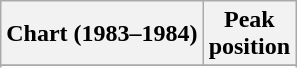<table class="wikitable sortable plainrowheaders" style="text-align:center">
<tr>
<th scope="col">Chart (1983–1984)</th>
<th scope="col">Peak<br>position</th>
</tr>
<tr>
</tr>
<tr>
</tr>
<tr>
</tr>
</table>
